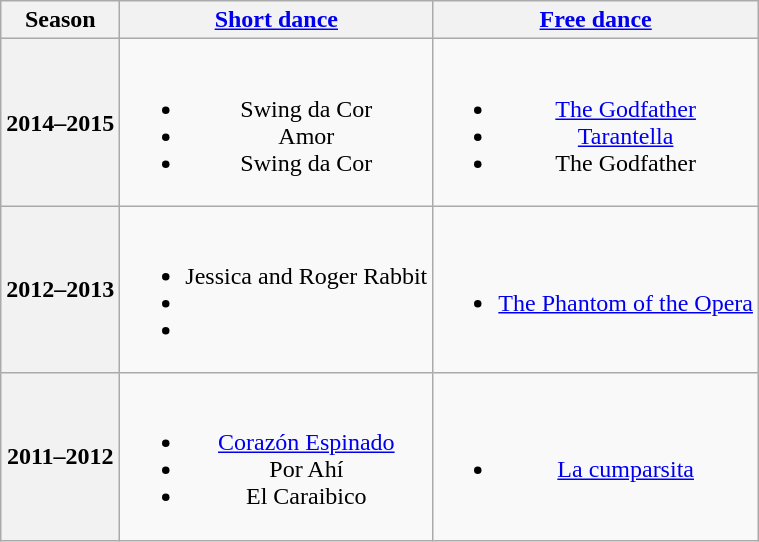<table class=wikitable style=text-align:center>
<tr>
<th>Season</th>
<th><a href='#'>Short dance</a></th>
<th><a href='#'>Free dance</a></th>
</tr>
<tr>
<th>2014–2015 <br> </th>
<td><br><ul><li> Swing da Cor <br></li><li> Amor</li><li> Swing da Cor <br></li></ul></td>
<td><br><ul><li><a href='#'>The Godfather</a> <br></li><li><a href='#'>Tarantella</a></li><li>The Godfather <br></li></ul></td>
</tr>
<tr>
<th>2012–2013 <br> </th>
<td><br><ul><li> Jessica and Roger Rabbit</li><li></li><li> <br></li></ul></td>
<td><br><ul><li><a href='#'>The Phantom of the Opera</a> <br></li></ul></td>
</tr>
<tr>
<th>2011–2012 <br> </th>
<td><br><ul><li> <a href='#'>Corazón Espinado</a> <br></li><li> Por Ahí <br></li><li> El Caraibico <br></li></ul></td>
<td><br><ul><li><a href='#'>La cumparsita</a> <br></li></ul></td>
</tr>
</table>
